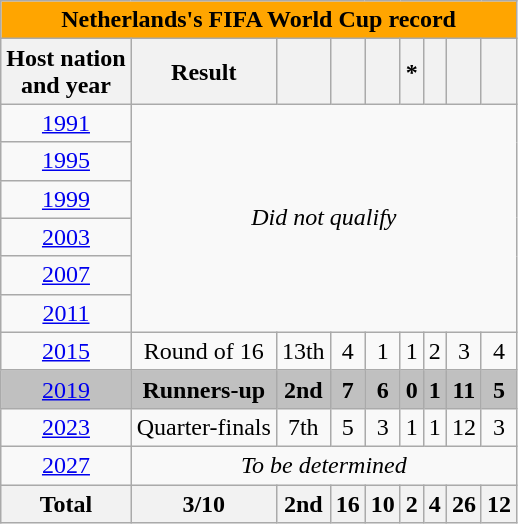<table class="wikitable" style="text-align: center;">
<tr>
<th style="color: black; background: orange;" colspan=9>Netherlands's FIFA World Cup record</th>
</tr>
<tr>
<th scope="col">Host nation<br>and year</th>
<th scope="col">Result</th>
<th scope="col"></th>
<th scope="col"></th>
<th scope="col"></th>
<th scope="col">*</th>
<th scope="col"></th>
<th scope="col"></th>
<th scope="col"></th>
</tr>
<tr>
<td> <a href='#'>1991</a></td>
<td colspan="8" rowspan="6"><em>Did not qualify</em></td>
</tr>
<tr>
<td> <a href='#'>1995</a></td>
</tr>
<tr>
<td> <a href='#'>1999</a></td>
</tr>
<tr>
<td> <a href='#'>2003</a></td>
</tr>
<tr>
<td> <a href='#'>2007</a></td>
</tr>
<tr>
<td> <a href='#'>2011</a></td>
</tr>
<tr>
<td> <a href='#'>2015</a></td>
<td align=center>Round of 16</td>
<td>13th</td>
<td>4</td>
<td>1</td>
<td>1</td>
<td>2</td>
<td>3</td>
<td>4</td>
</tr>
<tr style="background:silver;">
<td> <a href='#'>2019</a></td>
<td align=center><strong>Runners-up</strong></td>
<td><strong>2nd</strong></td>
<td><strong>7</strong></td>
<td><strong>6</strong></td>
<td><strong>0</strong></td>
<td><strong>1</strong></td>
<td><strong>11</strong></td>
<td><strong>5</strong></td>
</tr>
<tr>
<td>  <a href='#'>2023</a></td>
<td>Quarter-finals</td>
<td>7th</td>
<td>5</td>
<td>3</td>
<td>1</td>
<td>1</td>
<td>12</td>
<td>3</td>
</tr>
<tr>
<td> <a href='#'>2027</a></td>
<td colspan="8"><em>To be determined</em></td>
</tr>
<tr>
<th>Total</th>
<th>3/10</th>
<th>2nd</th>
<th>16</th>
<th>10</th>
<th>2</th>
<th>4</th>
<th>26</th>
<th>12</th>
</tr>
</table>
